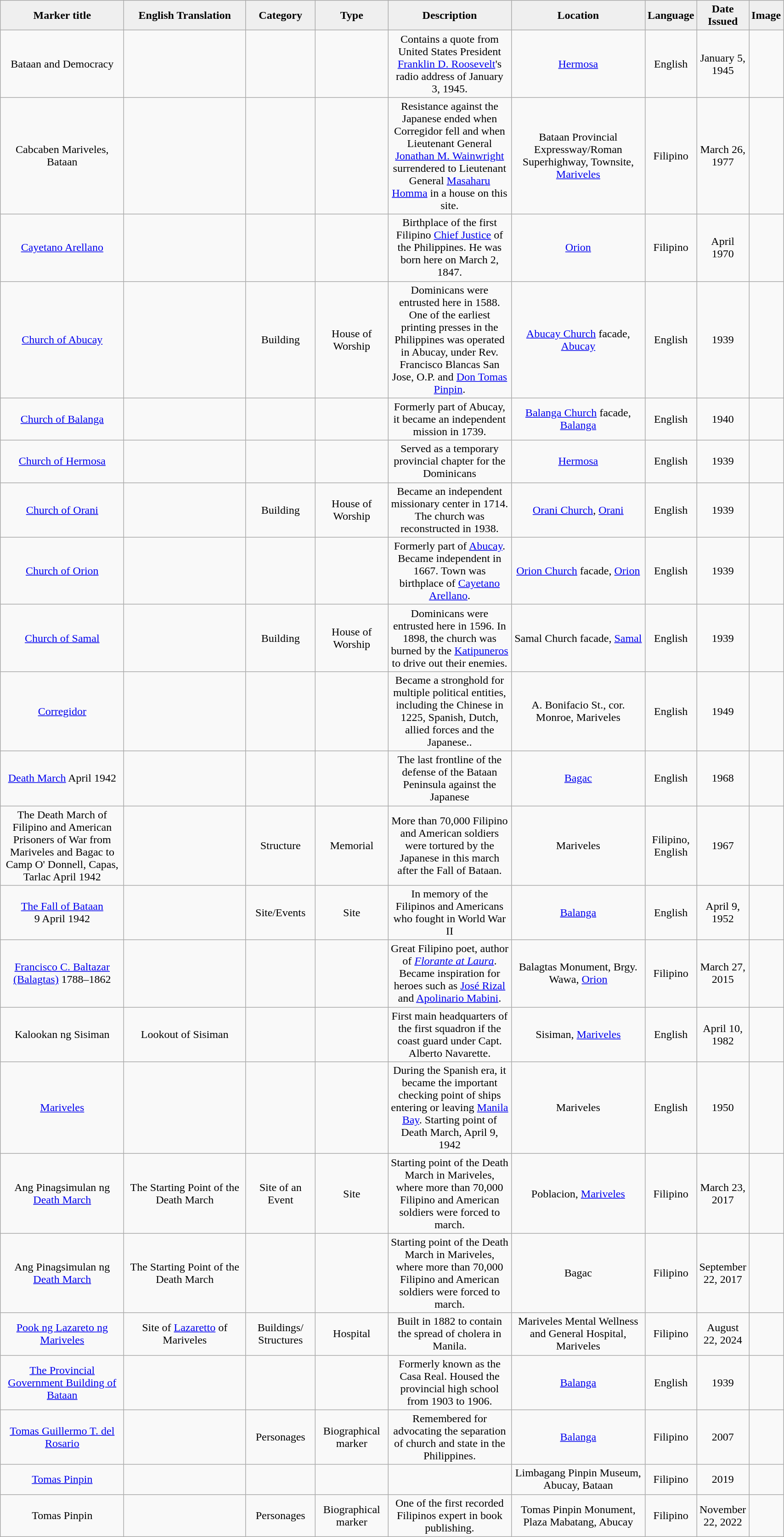<table class="wikitable" style="width:90%; text-align:center;">
<tr>
<th style="width:20%; background:#efefef;">Marker title</th>
<th style="width:20%; background:#efefef;">English Translation</th>
<th style="width:10%; background:#efefef;">Category</th>
<th style="width:10%; background:#efefef;">Type</th>
<th style="width:20%; background:#efefef;">Description</th>
<th style="width:20%; background:#efefef;">Location</th>
<th style="width:10%; background:#efefef;">Language</th>
<th style="width:10%; background:#efefef;">Date Issued</th>
<th style="width:10%; background:#efefef;">Image</th>
</tr>
<tr>
<td>Bataan and Democracy</td>
<td></td>
<td></td>
<td></td>
<td>Contains a quote from United States President <a href='#'>Franklin D. Roosevelt</a>'s radio address of January 3, 1945.</td>
<td><a href='#'>Hermosa</a></td>
<td>English</td>
<td>January 5, 1945</td>
<td></td>
</tr>
<tr>
<td>Cabcaben Mariveles, Bataan</td>
<td></td>
<td></td>
<td></td>
<td>Resistance against the Japanese ended when Corregidor fell and when Lieutenant General <a href='#'>Jonathan M. Wainwright</a> surrendered to Lieutenant General <a href='#'>Masaharu Homma</a> in a house on this site.</td>
<td>Bataan Provincial Expressway/Roman Superhighway, Townsite, <a href='#'>Mariveles</a></td>
<td>Filipino</td>
<td>March 26, 1977</td>
<td></td>
</tr>
<tr>
<td><a href='#'>Cayetano Arellano</a></td>
<td></td>
<td></td>
<td></td>
<td>Birthplace of the first Filipino <a href='#'>Chief Justice</a> of the Philippines. He was born here on March 2, 1847.</td>
<td><a href='#'>Orion</a></td>
<td>Filipino</td>
<td>April 1970</td>
<td></td>
</tr>
<tr>
<td><a href='#'>Church of Abucay</a></td>
<td></td>
<td>Building</td>
<td>House of Worship</td>
<td>Dominicans were entrusted here in 1588. One of the earliest printing presses in the Philippines was operated in Abucay, under Rev. Francisco Blancas San Jose, O.P. and <a href='#'>Don Tomas Pinpin</a>.</td>
<td><a href='#'>Abucay Church</a> facade, <a href='#'>Abucay</a></td>
<td>English</td>
<td>1939</td>
<td></td>
</tr>
<tr>
<td><a href='#'>Church of Balanga</a></td>
<td></td>
<td></td>
<td></td>
<td>Formerly part of Abucay, it became an independent mission in 1739.</td>
<td><a href='#'>Balanga Church</a> facade, <a href='#'>Balanga</a></td>
<td>English</td>
<td>1940</td>
<td></td>
</tr>
<tr>
<td><a href='#'>Church of Hermosa</a></td>
<td></td>
<td></td>
<td></td>
<td>Served as a temporary provincial chapter for the Dominicans</td>
<td><a href='#'>Hermosa</a></td>
<td>English</td>
<td>1939</td>
<td></td>
</tr>
<tr>
<td><a href='#'>Church of Orani</a></td>
<td></td>
<td>Building</td>
<td>House of Worship</td>
<td>Became an independent missionary center in 1714. The church was reconstructed in 1938.</td>
<td><a href='#'>Orani Church</a>, <a href='#'>Orani</a></td>
<td>English</td>
<td>1939</td>
<td></td>
</tr>
<tr>
<td><a href='#'>Church of Orion</a></td>
<td></td>
<td></td>
<td></td>
<td>Formerly part of <a href='#'>Abucay</a>. Became independent in 1667. Town was birthplace of <a href='#'>Cayetano Arellano</a>.</td>
<td><a href='#'>Orion Church</a> facade, <a href='#'>Orion</a></td>
<td>English</td>
<td>1939</td>
<td></td>
</tr>
<tr>
<td><a href='#'>Church of Samal</a></td>
<td></td>
<td>Building</td>
<td>House of Worship</td>
<td>Dominicans were entrusted here in 1596. In 1898, the church was burned by the <a href='#'>Katipuneros</a> to drive out their enemies.</td>
<td>Samal Church facade, <a href='#'>Samal</a></td>
<td>English</td>
<td>1939</td>
<td></td>
</tr>
<tr>
<td><a href='#'>Corregidor</a></td>
<td></td>
<td></td>
<td></td>
<td>Became a stronghold for multiple political entities, including the Chinese in 1225, Spanish, Dutch, allied forces and the Japanese..</td>
<td>A. Bonifacio St., cor. Monroe, Mariveles</td>
<td>English</td>
<td>1949</td>
<td></td>
</tr>
<tr>
<td><a href='#'>Death March</a> April 1942</td>
<td></td>
<td></td>
<td></td>
<td>The last frontline of the defense of the Bataan Peninsula against the Japanese</td>
<td><a href='#'>Bagac</a></td>
<td>English</td>
<td>1968</td>
<td></td>
</tr>
<tr>
<td>The Death March of Filipino and American Prisoners of War from Mariveles and Bagac to Camp O' Donnell, Capas, Tarlac April 1942</td>
<td></td>
<td>Structure</td>
<td>Memorial</td>
<td>More than 70,000 Filipino and American soldiers were tortured by the Japanese in this march after the Fall of Bataan.</td>
<td>Mariveles</td>
<td>Filipino, English</td>
<td>1967</td>
<td></td>
</tr>
<tr>
<td><a href='#'>The Fall of Bataan</a><br>9 April 1942</td>
<td></td>
<td>Site/Events</td>
<td>Site</td>
<td>In memory of the Filipinos and Americans who fought in World War II</td>
<td><a href='#'>Balanga</a></td>
<td>English</td>
<td>April 9, 1952</td>
<td></td>
</tr>
<tr>
<td><a href='#'>Francisco C. Baltazar (Balagtas)</a> 1788–1862</td>
<td></td>
<td></td>
<td></td>
<td>Great Filipino poet, author of <em><a href='#'>Florante at Laura</a></em>. Became inspiration for heroes such as <a href='#'>José Rizal</a> and <a href='#'>Apolinario Mabini</a>.</td>
<td>Balagtas Monument, Brgy. Wawa, <a href='#'>Orion</a></td>
<td>Filipino</td>
<td>March 27, 2015</td>
<td><br></td>
</tr>
<tr>
<td>Kalookan ng Sisiman</td>
<td>Lookout of Sisiman</td>
<td></td>
<td></td>
<td>First main headquarters of the first squadron if the coast guard under Capt. Alberto Navarette.</td>
<td>Sisiman, <a href='#'>Mariveles</a></td>
<td>English</td>
<td>April 10, 1982</td>
<td></td>
</tr>
<tr>
<td><a href='#'>Mariveles</a></td>
<td></td>
<td></td>
<td></td>
<td>During the Spanish era, it became the important checking point of ships entering or leaving <a href='#'>Manila Bay</a>. Starting point of Death March, April 9, 1942</td>
<td>Mariveles</td>
<td>English</td>
<td>1950</td>
<td></td>
</tr>
<tr>
<td>Ang Pinagsimulan ng <a href='#'>Death March</a></td>
<td>The Starting Point of the Death March</td>
<td>Site of an Event</td>
<td>Site</td>
<td>Starting point of the Death March in Mariveles, where more than 70,000 Filipino and American soldiers were forced to march.</td>
<td>Poblacion, <a href='#'>Mariveles</a></td>
<td>Filipino</td>
<td>March 23, 2017</td>
<td></td>
</tr>
<tr>
<td>Ang Pinagsimulan ng <a href='#'>Death March</a></td>
<td>The Starting Point of the Death March</td>
<td></td>
<td></td>
<td>Starting point of the Death March in Mariveles, where more than 70,000 Filipino and American soldiers were forced to march.</td>
<td>Bagac</td>
<td>Filipino</td>
<td>September 22, 2017</td>
<td></td>
</tr>
<tr>
<td><a href='#'>Pook ng Lazareto ng Mariveles</a></td>
<td>Site of <a href='#'>Lazaretto</a> of Mariveles</td>
<td>Buildings/<br>Structures</td>
<td>Hospital</td>
<td>Built in 1882 to contain the spread of cholera in Manila.</td>
<td>Mariveles Mental Wellness and General Hospital, Mariveles</td>
<td>Filipino</td>
<td>August 22, 2024</td>
<td></td>
</tr>
<tr>
<td><a href='#'>The Provincial Government Building of Bataan</a></td>
<td></td>
<td></td>
<td></td>
<td>Formerly known as the Casa Real. Housed the provincial high school from 1903 to 1906.</td>
<td><a href='#'>Balanga</a></td>
<td>English</td>
<td>1939</td>
<td></td>
</tr>
<tr>
<td><a href='#'>Tomas Guillermo T. del Rosario</a></td>
<td></td>
<td>Personages</td>
<td>Biographical marker</td>
<td>Remembered for advocating the separation of church and state in the Philippines.</td>
<td><a href='#'>Balanga</a></td>
<td>Filipino</td>
<td>2007</td>
<td></td>
</tr>
<tr>
<td><a href='#'>Tomas Pinpin</a></td>
<td></td>
<td></td>
<td></td>
<td></td>
<td>Limbagang Pinpin Museum, Abucay, Bataan</td>
<td>Filipino</td>
<td>2019</td>
<td></td>
</tr>
<tr>
<td>Tomas Pinpin</td>
<td></td>
<td>Personages</td>
<td>Biographical marker</td>
<td>One of the first recorded Filipinos expert in book publishing.</td>
<td>Tomas Pinpin Monument, Plaza Mabatang, Abucay</td>
<td>Filipino</td>
<td>November 22, 2022</td>
<td></td>
</tr>
</table>
